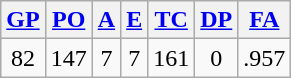<table class="wikitable">
<tr>
<th><a href='#'>GP</a></th>
<th><a href='#'>PO</a></th>
<th><a href='#'>A</a></th>
<th><a href='#'>E</a></th>
<th><a href='#'>TC</a></th>
<th><a href='#'>DP</a></th>
<th><a href='#'>FA</a></th>
</tr>
<tr align=center>
<td>82</td>
<td>147</td>
<td>7</td>
<td>7</td>
<td>161</td>
<td>0</td>
<td>.957</td>
</tr>
</table>
